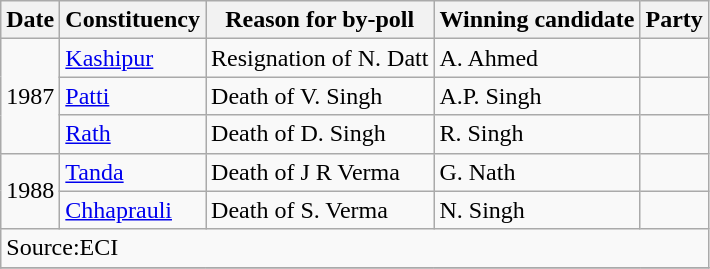<table class="wikitable sortable">
<tr>
<th>Date</th>
<th>Constituency</th>
<th>Reason for by-poll</th>
<th>Winning candidate</th>
<th colspan=2>Party</th>
</tr>
<tr>
<td rowspan=3>1987</td>
<td><a href='#'>Kashipur</a></td>
<td>Resignation of N. Datt</td>
<td>A. Ahmed</td>
<td></td>
</tr>
<tr>
<td><a href='#'>Patti</a></td>
<td>Death of V. Singh</td>
<td>A.P. Singh</td>
<td></td>
</tr>
<tr>
<td><a href='#'>Rath</a></td>
<td>Death of D. Singh</td>
<td>R. Singh</td>
<td></td>
</tr>
<tr>
<td rowspan=2>1988</td>
<td><a href='#'>Tanda</a></td>
<td>Death of J R Verma</td>
<td>G. Nath</td>
<td></td>
</tr>
<tr>
<td><a href='#'>Chhaprauli</a></td>
<td>Death of S. Verma</td>
<td>N. Singh</td>
<td></td>
</tr>
<tr class="sortbottom">
<td colspan=6>Source:ECI</td>
</tr>
<tr>
</tr>
</table>
